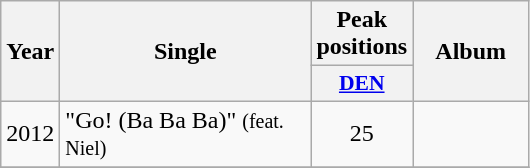<table class="wikitable">
<tr>
<th align="center" rowspan="2" width="10">Year</th>
<th align="center" rowspan="2" width="160">Single</th>
<th align="center" colspan="1" width="20">Peak positions</th>
<th align="center" rowspan="2" width="70">Album</th>
</tr>
<tr>
<th scope="col" style="width:3em;font-size:90%;"><a href='#'>DEN</a><br></th>
</tr>
<tr>
<td style="text-align:center;">2012</td>
<td>"Go! (Ba Ba Ba)" <small>(feat. Niel)</small></td>
<td style="text-align:center;">25</td>
<td style="text-align:center;"></td>
</tr>
<tr>
</tr>
</table>
